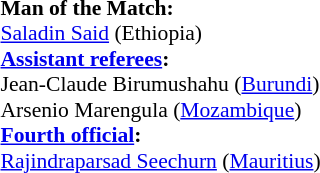<table width=50% style="font-size: 90%">
<tr>
<td><br><strong>Man of the Match:</strong>
<br><a href='#'>Saladin Said</a> (Ethiopia)<br><strong><a href='#'>Assistant referees</a>:</strong>
<br>Jean-Claude Birumushahu (<a href='#'>Burundi</a>)
<br>Arsenio Marengula (<a href='#'>Mozambique</a>)
<br><strong><a href='#'>Fourth official</a>:</strong>
<br><a href='#'>Rajindraparsad Seechurn</a> (<a href='#'>Mauritius</a>)</td>
</tr>
</table>
